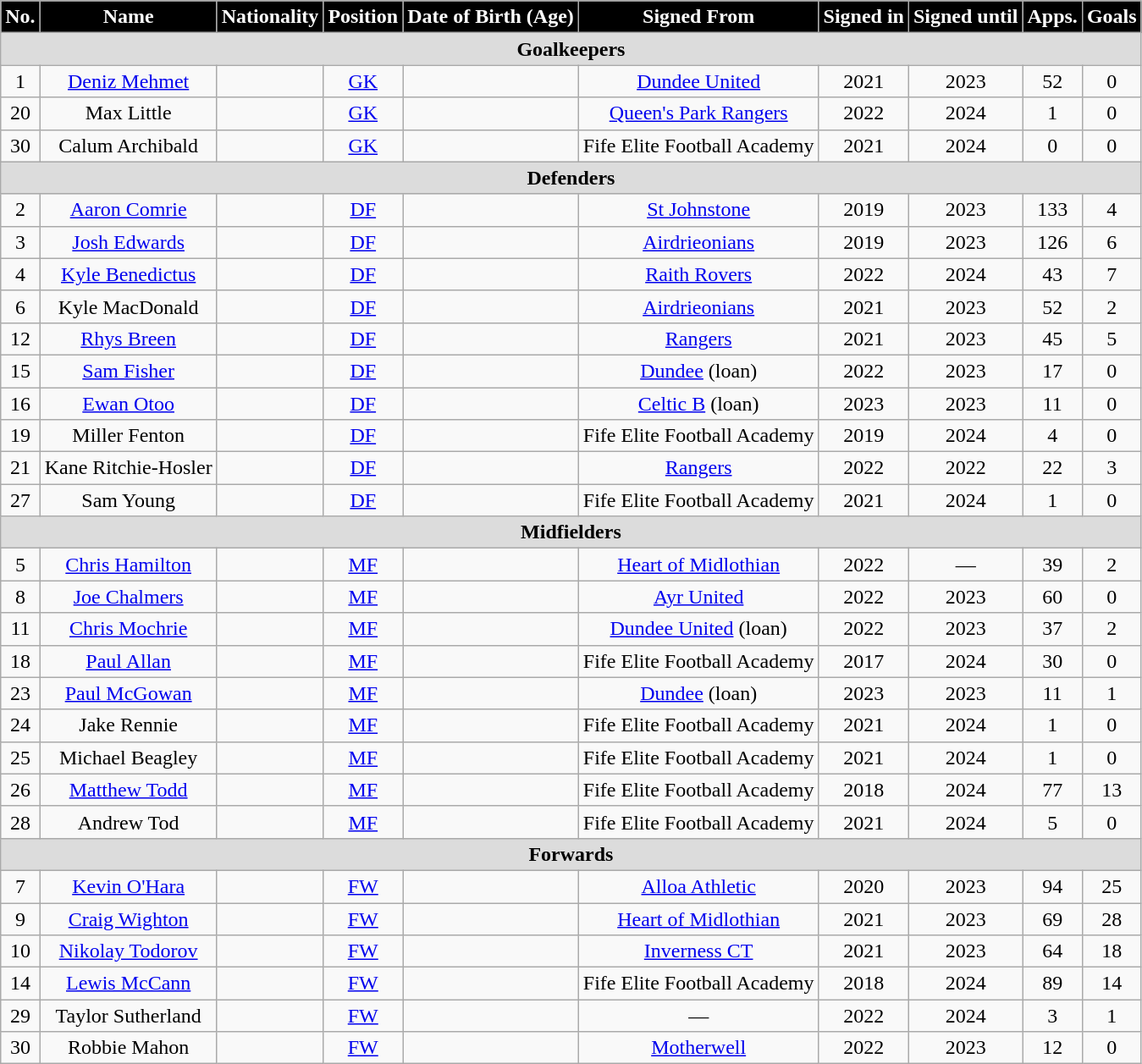<table class="wikitable"  style="text-align:center">
<tr>
<th style="background:#000000; color:white; text-align:center;">No.</th>
<th style="background:#000000; color:white; text-align:center;">Name</th>
<th style="background:#000000; color:white; text-align:center;">Nationality</th>
<th style="background:#000000; color:white; text-align:center;">Position</th>
<th style="background:#000000; color:white; text-align:center;">Date of Birth (Age)</th>
<th style="background:#000000; color:white; text-align:center;">Signed From</th>
<th style="background:#000000; color:white; text-align:center;">Signed in</th>
<th style="background:#000000; color:white; text-align:center;">Signed until</th>
<th style="background:#000000; color:white; text-align:center;">Apps.</th>
<th style="background:#000000; color:white; te13xt-align:center;">Goals</th>
</tr>
<tr>
<th colspan="10" style="background:#dcdcdc; text-align:center;">Goalkeepers</th>
</tr>
<tr>
<td>1</td>
<td><a href='#'>Deniz Mehmet</a></td>
<td></td>
<td><a href='#'>GK</a></td>
<td></td>
<td><a href='#'>Dundee United</a></td>
<td>2021</td>
<td>2023</td>
<td>52</td>
<td>0</td>
</tr>
<tr>
<td>20</td>
<td>Max Little</td>
<td></td>
<td><a href='#'>GK</a></td>
<td></td>
<td><a href='#'>Queen's Park Rangers</a></td>
<td>2022</td>
<td>2024</td>
<td>1</td>
<td>0</td>
</tr>
<tr>
<td>30</td>
<td>Calum Archibald</td>
<td></td>
<td><a href='#'>GK</a></td>
<td></td>
<td>Fife Elite Football Academy</td>
<td>2021</td>
<td>2024</td>
<td>0</td>
<td>0</td>
</tr>
<tr>
<th colspan="10" style="background:#dcdcdc; text-align:center;">Defenders</th>
</tr>
<tr>
<td>2</td>
<td><a href='#'>Aaron Comrie</a></td>
<td></td>
<td><a href='#'>DF</a></td>
<td></td>
<td><a href='#'>St Johnstone</a></td>
<td>2019</td>
<td>2023</td>
<td>133</td>
<td>4</td>
</tr>
<tr>
<td>3</td>
<td><a href='#'>Josh Edwards</a></td>
<td></td>
<td><a href='#'>DF</a></td>
<td></td>
<td><a href='#'>Airdrieonians</a></td>
<td>2019</td>
<td>2023</td>
<td>126</td>
<td>6</td>
</tr>
<tr>
<td>4</td>
<td><a href='#'>Kyle Benedictus</a></td>
<td></td>
<td><a href='#'>DF</a></td>
<td></td>
<td><a href='#'>Raith Rovers</a></td>
<td>2022</td>
<td>2024</td>
<td>43</td>
<td>7</td>
</tr>
<tr>
<td>6</td>
<td>Kyle MacDonald</td>
<td></td>
<td><a href='#'>DF</a></td>
<td></td>
<td><a href='#'>Airdrieonians</a></td>
<td>2021</td>
<td>2023</td>
<td>52</td>
<td>2</td>
</tr>
<tr>
<td>12</td>
<td><a href='#'>Rhys Breen</a></td>
<td></td>
<td><a href='#'>DF</a></td>
<td></td>
<td><a href='#'>Rangers</a></td>
<td>2021</td>
<td>2023</td>
<td>45</td>
<td>5</td>
</tr>
<tr>
<td>15</td>
<td><a href='#'>Sam Fisher</a></td>
<td></td>
<td><a href='#'>DF</a></td>
<td></td>
<td><a href='#'>Dundee</a> (loan)</td>
<td>2022</td>
<td>2023</td>
<td>17</td>
<td>0</td>
</tr>
<tr>
<td>16</td>
<td><a href='#'>Ewan Otoo</a></td>
<td></td>
<td><a href='#'>DF</a></td>
<td></td>
<td><a href='#'>Celtic B</a> (loan)</td>
<td>2023</td>
<td>2023</td>
<td>11</td>
<td>0</td>
</tr>
<tr>
<td>19</td>
<td>Miller Fenton</td>
<td></td>
<td><a href='#'>DF</a></td>
<td></td>
<td>Fife Elite Football Academy</td>
<td>2019</td>
<td>2024</td>
<td>4</td>
<td>0</td>
</tr>
<tr>
<td>21</td>
<td>Kane Ritchie-Hosler</td>
<td></td>
<td><a href='#'>DF</a></td>
<td></td>
<td><a href='#'>Rangers</a></td>
<td>2022</td>
<td>2022</td>
<td>22</td>
<td>3</td>
</tr>
<tr>
<td>27</td>
<td>Sam Young</td>
<td></td>
<td><a href='#'>DF</a></td>
<td></td>
<td>Fife Elite Football Academy</td>
<td>2021</td>
<td>2024</td>
<td>1</td>
<td>0</td>
</tr>
<tr>
<th colspan="10" style="background:#dcdcdc; text-align:center;">Midfielders</th>
</tr>
<tr>
<td>5</td>
<td><a href='#'>Chris Hamilton</a></td>
<td></td>
<td><a href='#'>MF</a></td>
<td></td>
<td><a href='#'>Heart of Midlothian</a></td>
<td>2022</td>
<td>—</td>
<td>39</td>
<td>2</td>
</tr>
<tr>
<td>8</td>
<td><a href='#'>Joe Chalmers</a></td>
<td></td>
<td><a href='#'>MF</a></td>
<td></td>
<td><a href='#'>Ayr United</a></td>
<td>2022</td>
<td>2023</td>
<td>60</td>
<td>0</td>
</tr>
<tr>
<td>11</td>
<td><a href='#'>Chris Mochrie</a></td>
<td></td>
<td><a href='#'>MF</a></td>
<td></td>
<td><a href='#'>Dundee United</a> (loan)</td>
<td>2022</td>
<td>2023</td>
<td>37</td>
<td>2</td>
</tr>
<tr>
<td>18</td>
<td><a href='#'>Paul Allan</a></td>
<td></td>
<td><a href='#'>MF</a></td>
<td></td>
<td>Fife Elite Football Academy</td>
<td>2017</td>
<td>2024</td>
<td>30</td>
<td>0</td>
</tr>
<tr>
<td>23</td>
<td><a href='#'>Paul McGowan</a></td>
<td></td>
<td><a href='#'>MF</a></td>
<td></td>
<td><a href='#'>Dundee</a> (loan)</td>
<td>2023</td>
<td>2023</td>
<td>11</td>
<td>1</td>
</tr>
<tr>
<td>24</td>
<td>Jake Rennie</td>
<td></td>
<td><a href='#'>MF</a></td>
<td></td>
<td>Fife Elite Football Academy</td>
<td>2021</td>
<td>2024</td>
<td>1</td>
<td>0</td>
</tr>
<tr>
<td>25</td>
<td>Michael Beagley</td>
<td></td>
<td><a href='#'>MF</a></td>
<td></td>
<td>Fife Elite Football Academy</td>
<td>2021</td>
<td>2024</td>
<td>1</td>
<td>0</td>
</tr>
<tr>
<td>26</td>
<td><a href='#'>Matthew Todd</a></td>
<td></td>
<td><a href='#'>MF</a></td>
<td></td>
<td>Fife Elite Football Academy</td>
<td>2018</td>
<td>2024</td>
<td>77</td>
<td>13</td>
</tr>
<tr>
<td>28</td>
<td>Andrew Tod</td>
<td></td>
<td><a href='#'>MF</a></td>
<td></td>
<td>Fife Elite Football Academy</td>
<td>2021</td>
<td>2024</td>
<td>5</td>
<td>0</td>
</tr>
<tr>
<th colspan="10" style="background:#dcdcdc; text-align:center;"><strong>Forwards</strong></th>
</tr>
<tr>
<td>7</td>
<td><a href='#'>Kevin O'Hara</a></td>
<td></td>
<td><a href='#'>FW</a></td>
<td></td>
<td><a href='#'>Alloa Athletic</a></td>
<td>2020</td>
<td>2023</td>
<td>94</td>
<td>25</td>
</tr>
<tr>
<td>9</td>
<td><a href='#'>Craig Wighton</a></td>
<td></td>
<td><a href='#'>FW</a></td>
<td></td>
<td><a href='#'>Heart of Midlothian</a></td>
<td>2021</td>
<td>2023</td>
<td>69</td>
<td>28</td>
</tr>
<tr>
<td>10</td>
<td><a href='#'>Nikolay Todorov</a></td>
<td></td>
<td><a href='#'>FW</a></td>
<td></td>
<td><a href='#'>Inverness CT</a></td>
<td>2021</td>
<td>2023</td>
<td>64</td>
<td>18</td>
</tr>
<tr>
<td>14</td>
<td><a href='#'>Lewis McCann</a></td>
<td></td>
<td><a href='#'>FW</a></td>
<td></td>
<td>Fife Elite Football Academy</td>
<td>2018</td>
<td>2024</td>
<td>89</td>
<td>14</td>
</tr>
<tr>
<td>29</td>
<td>Taylor Sutherland</td>
<td></td>
<td><a href='#'>FW</a></td>
<td></td>
<td>—</td>
<td>2022</td>
<td>2024</td>
<td>3</td>
<td>1</td>
</tr>
<tr>
<td>30</td>
<td>Robbie Mahon</td>
<td></td>
<td><a href='#'>FW</a></td>
<td></td>
<td><a href='#'>Motherwell</a></td>
<td>2022</td>
<td>2023</td>
<td>12</td>
<td>0</td>
</tr>
</table>
